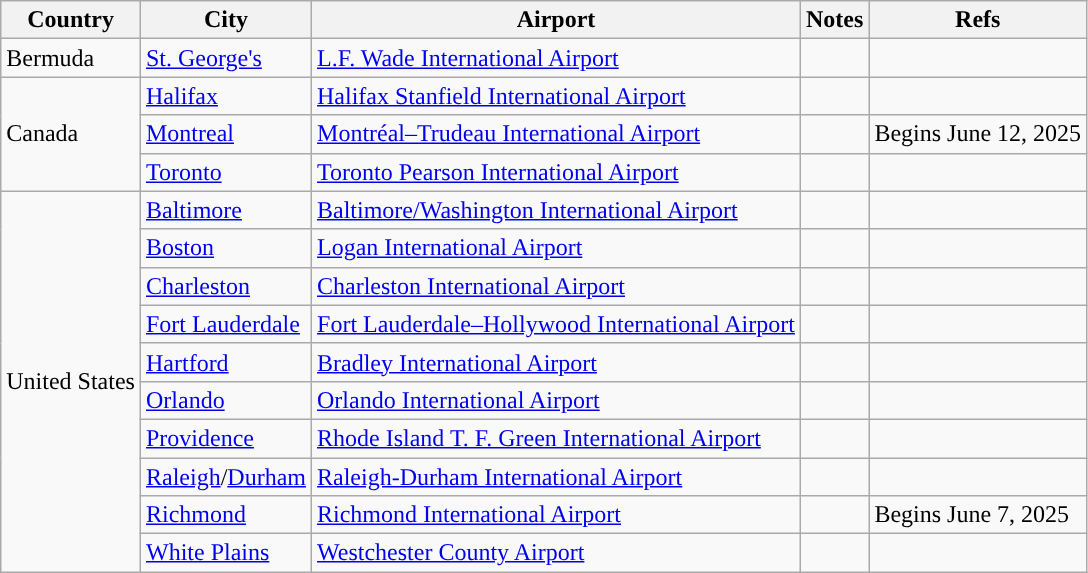<table class="sortable wikitable">
<tr>
<th>Country</th>
<th>City</th>
<th>Airport</th>
<th>Notes</th>
<th class=unsortable>Refs</th>
</tr>
<tr>
<td>Bermuda</td>
<td><a href='#'>St. George's</a></td>
<td><a href='#'>L.F. Wade International Airport</a></td>
<td></td>
<td></td>
</tr>
<tr>
<td rowspan=3>Canada</td>
<td><a href='#'>Halifax</a></td>
<td><a href='#'>Halifax Stanfield International Airport</a></td>
<td></td>
<td></td>
</tr>
<tr>
<td><a href='#'>Montreal</a></td>
<td><a href='#'>Montréal–Trudeau International Airport</a></td>
<td></td>
<td>Begins June 12, 2025</td>
</tr>
<tr>
<td><a href='#'>Toronto</a></td>
<td><a href='#'>Toronto Pearson International Airport</a></td>
<td></td>
<td></td>
</tr>
<tr>
<td rowspan=10>United States</td>
<td><a href='#'>Baltimore</a></td>
<td><a href='#'>Baltimore/Washington International Airport</a></td>
<td></td>
<td></td>
</tr>
<tr>
<td><a href='#'>Boston</a></td>
<td><a href='#'>Logan International Airport</a></td>
<td></td>
<td></td>
</tr>
<tr>
<td><a href='#'>Charleston</a></td>
<td><a href='#'>Charleston International Airport</a></td>
<td></td>
<td></td>
</tr>
<tr>
<td><a href='#'>Fort Lauderdale</a></td>
<td><a href='#'>Fort Lauderdale–Hollywood International Airport</a></td>
<td></td>
<td></td>
</tr>
<tr>
<td><a href='#'>Hartford</a></td>
<td><a href='#'>Bradley International Airport</a></td>
<td></td>
<td></td>
</tr>
<tr>
<td><a href='#'>Orlando</a></td>
<td><a href='#'>Orlando International Airport</a></td>
<td></td>
<td></td>
</tr>
<tr>
<td><a href='#'>Providence</a></td>
<td><a href='#'>Rhode Island T. F. Green International Airport</a></td>
<td></td>
<td></td>
</tr>
<tr>
<td><a href='#'>Raleigh</a>/<a href='#'>Durham</a></td>
<td><a href='#'>Raleigh-Durham International Airport</a></td>
<td></td>
<td></td>
</tr>
<tr>
<td><a href='#'>Richmond</a></td>
<td><a href='#'>Richmond International Airport</a></td>
<td></td>
<td>Begins June 7, 2025</td>
</tr>
<tr>
<td><a href='#'>White Plains</a></td>
<td><a href='#'>Westchester County Airport</a></td>
<td></td>
<td></td>
</tr>
</table>
